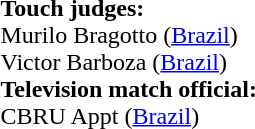<table style="width:100%">
<tr>
<td><br><br><strong>Touch judges:</strong>
<br>Murilo Bragotto (<a href='#'>Brazil</a>)
<br>Victor Barboza (<a href='#'>Brazil</a>)
<br><strong>Television match official:</strong>
<br>CBRU Appt (<a href='#'>Brazil</a>)</td>
</tr>
</table>
